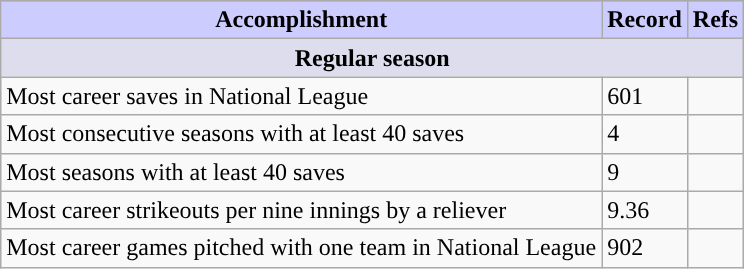<table class="wikitable" margin: 5px; text-align: center;>
<tr>
</tr>
<tr>
<th style="background:#ccccff;">Accomplishment</th>
<th style="background:#ccccff;">Record</th>
<th style="background:#ccccff;">Refs</th>
</tr>
<tr>
<th style="background:#ddddee;" colspan="3">Regular season</th>
</tr>
<tr>
<td>Most career saves in National League</td>
<td>601</td>
<td></td>
</tr>
<tr>
<td>Most consecutive seasons with at least 40 saves</td>
<td>4 </td>
<td></td>
</tr>
<tr>
<td>Most seasons with at least 40 saves</td>
<td>9 </td>
<td></td>
</tr>
<tr>
<td>Most career strikeouts per nine innings by a reliever</td>
<td>9.36</td>
<td></td>
</tr>
<tr>
<td>Most career games pitched with one team in National League</td>
<td>902</td>
<td></td>
</tr>
</table>
